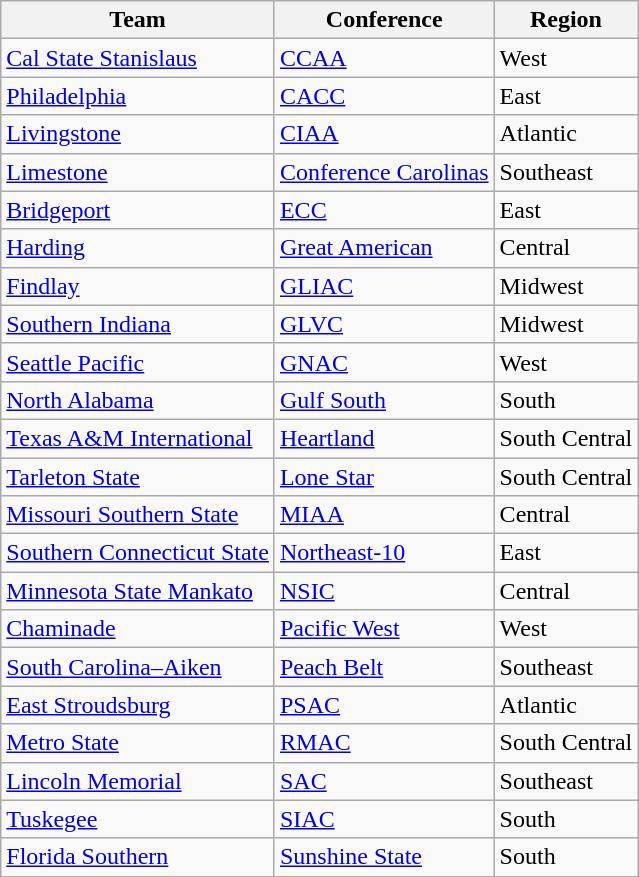<table class="wikitable sortable">
<tr>
<th>Team</th>
<th>Conference</th>
<th>Region</th>
</tr>
<tr>
<td><a href='#'>Cal State Stanislaus</a></td>
<td><a href='#'>CCAA</a></td>
<td>West</td>
</tr>
<tr>
<td><a href='#'>Philadelphia</a></td>
<td><a href='#'>CACC</a></td>
<td>East</td>
</tr>
<tr>
<td><a href='#'>Livingstone</a></td>
<td><a href='#'>CIAA</a></td>
<td>Atlantic</td>
</tr>
<tr>
<td><a href='#'>Limestone</a></td>
<td><a href='#'>Conference Carolinas</a></td>
<td>Southeast</td>
</tr>
<tr>
<td><a href='#'>Bridgeport</a></td>
<td><a href='#'>ECC</a></td>
<td>East</td>
</tr>
<tr>
<td><a href='#'>Harding</a></td>
<td><a href='#'>Great American</a></td>
<td>Central</td>
</tr>
<tr>
<td><a href='#'>Findlay</a></td>
<td><a href='#'>GLIAC</a></td>
<td>Midwest</td>
</tr>
<tr>
<td><a href='#'>Southern Indiana</a></td>
<td><a href='#'>GLVC</a></td>
<td>Midwest</td>
</tr>
<tr>
<td><a href='#'>Seattle Pacific</a></td>
<td><a href='#'>GNAC</a></td>
<td>West</td>
</tr>
<tr>
<td><a href='#'>North Alabama</a></td>
<td><a href='#'>Gulf South</a></td>
<td>South</td>
</tr>
<tr>
<td><a href='#'>Texas A&M International</a></td>
<td><a href='#'>Heartland</a></td>
<td>South Central</td>
</tr>
<tr>
<td><a href='#'>Tarleton State</a></td>
<td><a href='#'>Lone Star</a></td>
<td>South Central</td>
</tr>
<tr>
<td><a href='#'>Missouri Southern State</a></td>
<td><a href='#'>MIAA</a></td>
<td>Central</td>
</tr>
<tr>
<td><a href='#'>Southern Connecticut State</a></td>
<td><a href='#'>Northeast-10</a></td>
<td>East</td>
</tr>
<tr>
<td><a href='#'>Minnesota State Mankato</a></td>
<td><a href='#'>NSIC</a></td>
<td>Central</td>
</tr>
<tr>
<td><a href='#'>Chaminade</a></td>
<td><a href='#'>Pacific West</a></td>
<td>West</td>
</tr>
<tr>
<td><a href='#'>South Carolina–Aiken</a></td>
<td><a href='#'>Peach Belt</a></td>
<td>Southeast</td>
</tr>
<tr>
<td><a href='#'>East Stroudsburg</a></td>
<td><a href='#'>PSAC</a></td>
<td>Atlantic</td>
</tr>
<tr>
<td><a href='#'>Metro State</a></td>
<td><a href='#'>RMAC</a></td>
<td>South Central</td>
</tr>
<tr>
<td><a href='#'>Lincoln Memorial</a></td>
<td><a href='#'>SAC</a></td>
<td>Southeast</td>
</tr>
<tr>
<td><a href='#'>Tuskegee</a></td>
<td><a href='#'>SIAC</a></td>
<td>South</td>
</tr>
<tr>
<td><a href='#'>Florida Southern</a></td>
<td><a href='#'>Sunshine State</a></td>
<td>South</td>
</tr>
</table>
